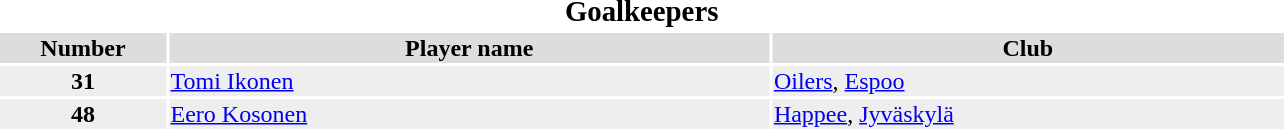<table width=68%>
<tr>
<th colspan=6><big>Goalkeepers</big></th>
</tr>
<tr bgcolor="#dddddd">
<th width=13%>Number</th>
<th !width=15%>Player name</th>
<th width=40%>Club</th>
</tr>
<tr bgcolor="#eeeeee">
<td align=center><strong>31</strong></td>
<td><a href='#'>Tomi Ikonen</a></td>
<td> <a href='#'>Oilers</a>, <a href='#'>Espoo</a></td>
</tr>
<tr bgcolor="#eeeeee">
<td align=center><strong>48</strong></td>
<td><a href='#'>Eero Kosonen</a></td>
<td> <a href='#'>Happee</a>, <a href='#'>Jyväskylä</a></td>
</tr>
</table>
